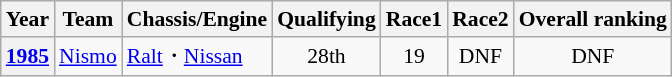<table class="wikitable" style="text-align:center; font-size:90%;">
<tr>
<th>Year</th>
<th>Team</th>
<th>Chassis/Engine</th>
<th>Qualifying</th>
<th>Race1</th>
<th>Race2</th>
<th>Overall ranking</th>
</tr>
<tr>
<th><a href='#'>1985</a></th>
<td align="left"> <a href='#'>Nismo</a></td>
<td align="left" nowrap><a href='#'>Ralt</a>・<a href='#'>Nissan</a></td>
<td>28th</td>
<td>19</td>
<td>DNF</td>
<td>DNF</td>
</tr>
</table>
